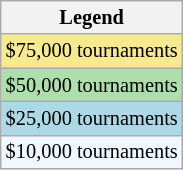<table class="wikitable" style="font-size:85%;">
<tr>
<th>Legend</th>
</tr>
<tr style="background:#f7e98e;">
<td>$75,000 tournaments</td>
</tr>
<tr style="background:#addfad;">
<td>$50,000 tournaments</td>
</tr>
<tr style="background:lightblue;">
<td>$25,000 tournaments</td>
</tr>
<tr style="background:#f0f8ff;">
<td>$10,000 tournaments</td>
</tr>
</table>
